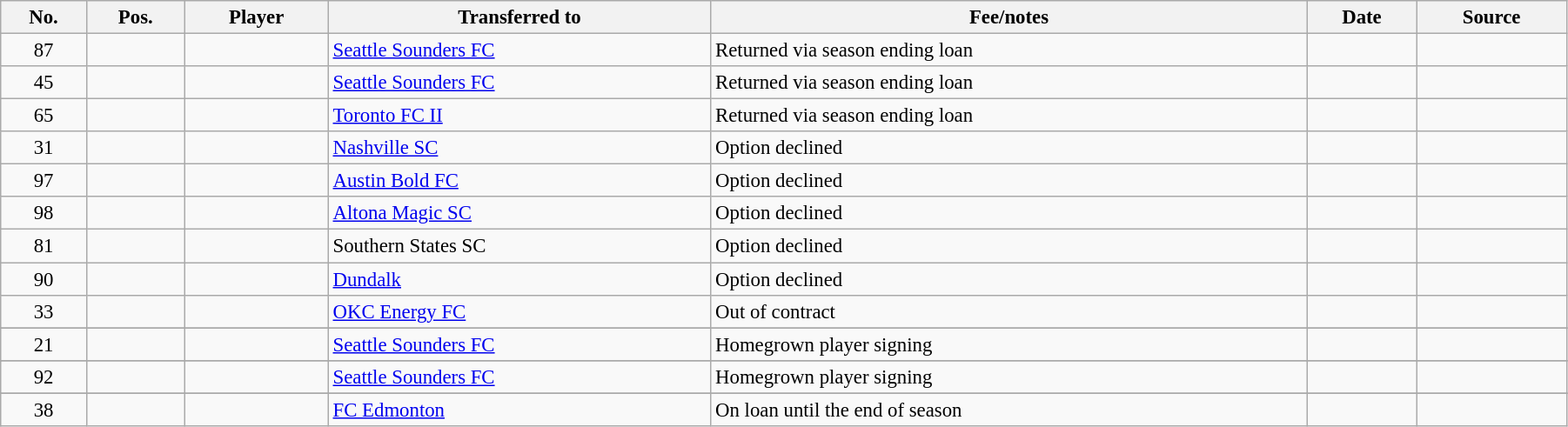<table class="wikitable sortable" style="width:95%; text-align:center; font-size:95%; text-align:left;">
<tr>
<th>No.</th>
<th><strong>Pos.</strong></th>
<th><strong>Player</strong></th>
<th><strong>Transferred to</strong></th>
<th><strong>Fee/notes</strong></th>
<th><strong>Date</strong></th>
<th>Source</th>
</tr>
<tr>
<td align=center>87</td>
<td align=center></td>
<td></td>
<td> <a href='#'>Seattle Sounders FC</a></td>
<td>Returned via season ending loan</td>
<td></td>
<td></td>
</tr>
<tr>
<td align=center>45</td>
<td align=center></td>
<td></td>
<td> <a href='#'>Seattle Sounders FC</a></td>
<td>Returned via season ending loan</td>
<td></td>
<td></td>
</tr>
<tr>
<td align=center>65</td>
<td align=center></td>
<td></td>
<td> <a href='#'>Toronto FC II</a></td>
<td>Returned via season ending loan</td>
<td></td>
<td></td>
</tr>
<tr>
<td align=center>31</td>
<td align=center></td>
<td></td>
<td> <a href='#'>Nashville SC</a></td>
<td>Option declined</td>
<td></td>
<td></td>
</tr>
<tr>
<td align=center>97</td>
<td align=center></td>
<td></td>
<td> <a href='#'>Austin Bold FC</a></td>
<td>Option declined</td>
<td></td>
<td></td>
</tr>
<tr>
<td align=center>98</td>
<td align=center></td>
<td></td>
<td> <a href='#'>Altona Magic SC</a></td>
<td>Option declined</td>
<td></td>
<td></td>
</tr>
<tr>
<td align=center>81</td>
<td align=center></td>
<td></td>
<td> Southern States SC</td>
<td>Option declined</td>
<td></td>
<td></td>
</tr>
<tr>
<td align=center>90</td>
<td align=center></td>
<td></td>
<td> <a href='#'>Dundalk</a></td>
<td>Option declined</td>
<td></td>
<td></td>
</tr>
<tr>
<td align=center>33</td>
<td align=center></td>
<td></td>
<td> <a href='#'>OKC Energy FC</a></td>
<td>Out of contract</td>
<td></td>
<td></td>
</tr>
<tr>
</tr>
<tr>
<td align=center>21</td>
<td align=center></td>
<td></td>
<td> <a href='#'>Seattle Sounders FC</a></td>
<td>Homegrown player signing</td>
<td></td>
<td></td>
</tr>
<tr>
</tr>
<tr>
<td align=center>92</td>
<td align=center></td>
<td></td>
<td> <a href='#'>Seattle Sounders FC</a></td>
<td>Homegrown player signing</td>
<td></td>
<td></td>
</tr>
<tr>
</tr>
<tr>
<td align=center>38</td>
<td align=center></td>
<td></td>
<td> <a href='#'>FC Edmonton</a></td>
<td>On loan until the end of season</td>
<td></td>
<td></td>
</tr>
</table>
